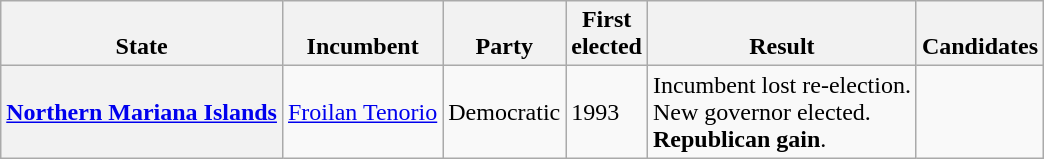<table class="wikitable sortable">
<tr valign=bottom>
<th>State</th>
<th>Incumbent</th>
<th>Party</th>
<th>First<br>elected</th>
<th>Result</th>
<th>Candidates</th>
</tr>
<tr>
<th><a href='#'>Northern Mariana Islands</a></th>
<td><a href='#'>Froilan Tenorio</a></td>
<td>Democratic</td>
<td>1993</td>
<td>Incumbent lost re-election.<br>New governor elected.<br><strong>Republican gain</strong>.</td>
<td nowrap></td>
</tr>
</table>
